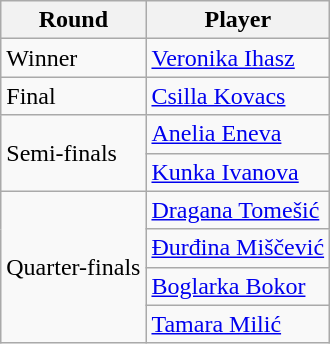<table class="wikitable">
<tr>
<th>Round</th>
<th>Player</th>
</tr>
<tr>
<td rowspan="1">Winner</td>
<td> <a href='#'>Veronika Ihasz</a></td>
</tr>
<tr>
<td rowspan="1">Final</td>
<td> <a href='#'>Csilla Kovacs</a></td>
</tr>
<tr>
<td rowspan="2">Semi-finals</td>
<td> <a href='#'>Anelia Eneva</a></td>
</tr>
<tr>
<td> <a href='#'>Kunka Ivanova</a></td>
</tr>
<tr>
<td rowspan="4">Quarter-finals</td>
<td> <a href='#'>Dragana Tomešić</a></td>
</tr>
<tr>
<td> <a href='#'>Đurđina Miščević</a></td>
</tr>
<tr>
<td> <a href='#'>Boglarka Bokor</a></td>
</tr>
<tr>
<td> <a href='#'>Tamara Milić</a></td>
</tr>
</table>
